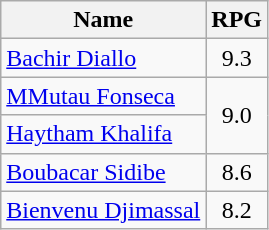<table class="wikitable">
<tr>
<th>Name</th>
<th>RPG</th>
</tr>
<tr>
<td> <a href='#'>Bachir  Diallo</a></td>
<td align=center>9.3</td>
</tr>
<tr>
<td> <a href='#'>MMutau Fonseca</a></td>
<td align=center rowspan=2>9.0</td>
</tr>
<tr>
<td> <a href='#'>Haytham Khalifa</a></td>
</tr>
<tr>
<td> <a href='#'>Boubacar Sidibe</a></td>
<td align=center>8.6</td>
</tr>
<tr>
<td> <a href='#'>Bienvenu Djimassal</a></td>
<td align=center>8.2</td>
</tr>
</table>
